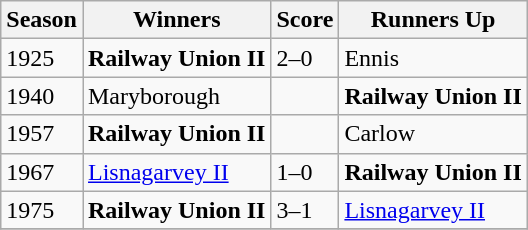<table class="wikitable collapsible">
<tr>
<th>Season</th>
<th>Winners</th>
<th>Score</th>
<th>Runners Up</th>
</tr>
<tr>
<td>1925</td>
<td><strong>Railway Union II</strong></td>
<td>2–0</td>
<td>Ennis</td>
</tr>
<tr>
<td>1940</td>
<td>Maryborough</td>
<td></td>
<td><strong>Railway Union II</strong></td>
</tr>
<tr>
<td>1957</td>
<td><strong>Railway Union II</strong></td>
<td></td>
<td>Carlow</td>
</tr>
<tr>
<td>1967</td>
<td><a href='#'>Lisnagarvey II</a></td>
<td>1–0</td>
<td><strong>Railway Union II</strong></td>
</tr>
<tr>
<td>1975</td>
<td><strong>Railway Union II</strong></td>
<td>3–1 </td>
<td><a href='#'>Lisnagarvey II</a></td>
</tr>
<tr>
</tr>
</table>
